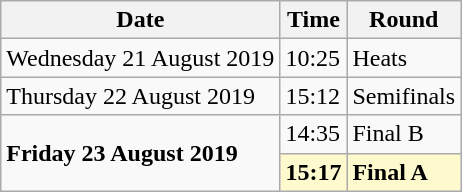<table class="wikitable">
<tr>
<th>Date</th>
<th>Time</th>
<th>Round</th>
</tr>
<tr>
<td>Wednesday 21 August 2019</td>
<td>10:25</td>
<td>Heats</td>
</tr>
<tr>
<td>Thursday 22 August 2019</td>
<td>15:12</td>
<td>Semifinals</td>
</tr>
<tr>
<td rowspan=2><strong>Friday 23 August 2019</strong></td>
<td>14:35</td>
<td>Final B</td>
</tr>
<tr>
<td style=background:lemonchiffon><strong>15:17</strong></td>
<td style=background:lemonchiffon><strong>Final A</strong></td>
</tr>
</table>
